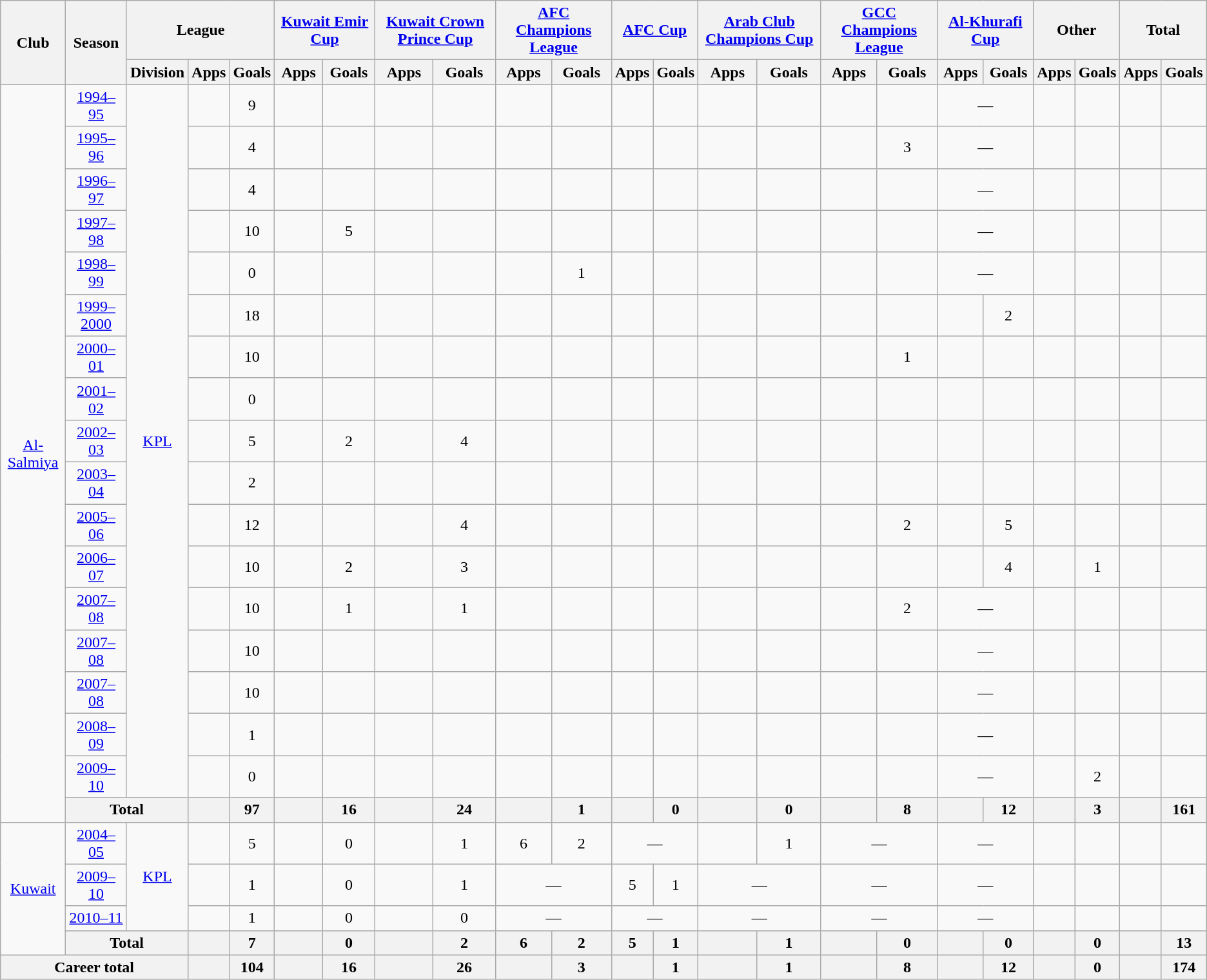<table class="wikitable" style="text-align:center">
<tr>
<th rowspan="2">Club</th>
<th rowspan="2">Season</th>
<th colspan="3">League</th>
<th colspan="2"><a href='#'>Kuwait Emir Cup</a></th>
<th colspan="2"><a href='#'>Kuwait Crown Prince Cup</a></th>
<th colspan="2"><a href='#'>AFC Champions League</a></th>
<th colspan="2"><a href='#'>AFC Cup</a></th>
<th colspan="2"><a href='#'>Arab Club Champions Cup</a></th>
<th colspan="2"><a href='#'>GCC Champions League</a></th>
<th colspan="2"><a href='#'>Al-Khurafi Cup</a></th>
<th colspan="2">Other</th>
<th colspan="2">Total</th>
</tr>
<tr>
<th>Division</th>
<th>Apps</th>
<th>Goals</th>
<th>Apps</th>
<th>Goals</th>
<th>Apps</th>
<th>Goals</th>
<th>Apps</th>
<th>Goals</th>
<th>Apps</th>
<th>Goals</th>
<th>Apps</th>
<th>Goals</th>
<th>Apps</th>
<th>Goals</th>
<th>Apps</th>
<th>Goals</th>
<th>Apps</th>
<th>Goals</th>
<th>Apps</th>
<th>Goals</th>
</tr>
<tr align=center>
<td rowspan="18" align=center valign=center><a href='#'>Al-Salmiya</a></td>
<td><a href='#'>1994–95</a></td>
<td rowspan="17"><a href='#'>KPL</a></td>
<td></td>
<td>9</td>
<td></td>
<td></td>
<td></td>
<td></td>
<td></td>
<td></td>
<td></td>
<td></td>
<td></td>
<td></td>
<td></td>
<td></td>
<td colspan="2">—</td>
<td></td>
<td></td>
<td></td>
<td></td>
</tr>
<tr>
<td><a href='#'>1995–96</a></td>
<td></td>
<td>4</td>
<td></td>
<td></td>
<td></td>
<td></td>
<td></td>
<td></td>
<td></td>
<td></td>
<td></td>
<td></td>
<td></td>
<td>3</td>
<td colspan="2">—</td>
<td></td>
<td></td>
<td></td>
<td></td>
</tr>
<tr>
<td><a href='#'>1996–97</a></td>
<td></td>
<td>4</td>
<td></td>
<td></td>
<td></td>
<td></td>
<td></td>
<td></td>
<td></td>
<td></td>
<td></td>
<td></td>
<td></td>
<td></td>
<td colspan="2">—</td>
<td></td>
<td></td>
<td></td>
<td></td>
</tr>
<tr>
<td><a href='#'>1997–98</a></td>
<td></td>
<td>10</td>
<td></td>
<td>5</td>
<td></td>
<td></td>
<td></td>
<td></td>
<td></td>
<td></td>
<td></td>
<td></td>
<td></td>
<td></td>
<td colspan="2">—</td>
<td></td>
<td></td>
<td></td>
<td></td>
</tr>
<tr>
<td><a href='#'>1998–99</a></td>
<td></td>
<td>0</td>
<td></td>
<td></td>
<td></td>
<td></td>
<td></td>
<td>1</td>
<td></td>
<td></td>
<td></td>
<td></td>
<td></td>
<td></td>
<td colspan="2">—</td>
<td></td>
<td></td>
<td></td>
<td></td>
</tr>
<tr>
<td><a href='#'>1999–2000</a></td>
<td></td>
<td>18</td>
<td></td>
<td></td>
<td></td>
<td></td>
<td></td>
<td></td>
<td></td>
<td></td>
<td></td>
<td></td>
<td></td>
<td></td>
<td></td>
<td>2</td>
<td></td>
<td></td>
<td></td>
<td></td>
</tr>
<tr>
<td><a href='#'>2000–01</a></td>
<td></td>
<td>10</td>
<td></td>
<td></td>
<td></td>
<td></td>
<td></td>
<td></td>
<td></td>
<td></td>
<td></td>
<td></td>
<td></td>
<td>1</td>
<td></td>
<td></td>
<td></td>
<td></td>
<td></td>
<td></td>
</tr>
<tr>
<td><a href='#'>2001–02</a></td>
<td></td>
<td>0</td>
<td></td>
<td></td>
<td></td>
<td></td>
<td></td>
<td></td>
<td></td>
<td></td>
<td></td>
<td></td>
<td></td>
<td></td>
<td></td>
<td></td>
<td></td>
<td></td>
<td></td>
<td></td>
</tr>
<tr>
<td><a href='#'>2002–03</a></td>
<td></td>
<td>5</td>
<td></td>
<td>2</td>
<td></td>
<td>4</td>
<td></td>
<td></td>
<td></td>
<td></td>
<td></td>
<td></td>
<td></td>
<td></td>
<td></td>
<td></td>
<td></td>
<td></td>
<td></td>
<td></td>
</tr>
<tr>
<td><a href='#'>2003–04</a></td>
<td></td>
<td>2</td>
<td></td>
<td></td>
<td></td>
<td></td>
<td></td>
<td></td>
<td></td>
<td></td>
<td></td>
<td></td>
<td></td>
<td></td>
<td></td>
<td></td>
<td></td>
<td></td>
<td></td>
<td></td>
</tr>
<tr>
<td><a href='#'>2005–06</a></td>
<td></td>
<td>12</td>
<td></td>
<td></td>
<td></td>
<td>4</td>
<td></td>
<td></td>
<td></td>
<td></td>
<td></td>
<td></td>
<td></td>
<td>2</td>
<td></td>
<td>5</td>
<td></td>
<td></td>
<td></td>
<td></td>
</tr>
<tr>
<td><a href='#'>2006–07</a></td>
<td></td>
<td>10</td>
<td></td>
<td>2</td>
<td></td>
<td>3</td>
<td></td>
<td></td>
<td></td>
<td></td>
<td></td>
<td></td>
<td></td>
<td></td>
<td></td>
<td>4</td>
<td></td>
<td>1</td>
<td></td>
<td></td>
</tr>
<tr>
<td><a href='#'>2007–08</a></td>
<td></td>
<td>10</td>
<td></td>
<td>1</td>
<td></td>
<td>1</td>
<td></td>
<td></td>
<td></td>
<td></td>
<td></td>
<td></td>
<td></td>
<td>2</td>
<td colspan="2">—</td>
<td></td>
<td></td>
<td></td>
<td></td>
</tr>
<tr>
<td><a href='#'>2007–08</a></td>
<td></td>
<td>10</td>
<td></td>
<td></td>
<td></td>
<td></td>
<td></td>
<td></td>
<td></td>
<td></td>
<td></td>
<td></td>
<td></td>
<td></td>
<td colspan="2">—</td>
<td></td>
<td></td>
<td></td>
<td></td>
</tr>
<tr>
<td><a href='#'>2007–08</a></td>
<td></td>
<td>10</td>
<td></td>
<td></td>
<td></td>
<td></td>
<td></td>
<td></td>
<td></td>
<td></td>
<td></td>
<td></td>
<td></td>
<td></td>
<td colspan="2">—</td>
<td></td>
<td></td>
<td></td>
<td></td>
</tr>
<tr>
<td><a href='#'>2008–09</a></td>
<td></td>
<td>1</td>
<td></td>
<td></td>
<td></td>
<td></td>
<td></td>
<td></td>
<td></td>
<td></td>
<td></td>
<td></td>
<td></td>
<td></td>
<td colspan="2">—</td>
<td></td>
<td></td>
<td></td>
<td></td>
</tr>
<tr>
<td><a href='#'>2009–10</a></td>
<td></td>
<td>0</td>
<td></td>
<td></td>
<td></td>
<td></td>
<td></td>
<td></td>
<td></td>
<td></td>
<td></td>
<td></td>
<td></td>
<td></td>
<td colspan="2">—</td>
<td></td>
<td>2</td>
<td></td>
<td></td>
</tr>
<tr align=center>
<th colspan="2">Total</th>
<th></th>
<th>97</th>
<th></th>
<th>16</th>
<th></th>
<th>24</th>
<th></th>
<th>1</th>
<th></th>
<th>0</th>
<th></th>
<th>0</th>
<th></th>
<th>8</th>
<th></th>
<th>12</th>
<th></th>
<th>3</th>
<th></th>
<th>161</th>
</tr>
<tr align=center>
<td rowspan="4" align=center valign=center><a href='#'>Kuwait</a></td>
<td><a href='#'>2004–05</a></td>
<td rowspan="3"><a href='#'>KPL</a></td>
<td></td>
<td>5</td>
<td></td>
<td>0</td>
<td></td>
<td>1</td>
<td>6</td>
<td>2</td>
<td colspan="2">—</td>
<td></td>
<td>1</td>
<td colspan="2">—</td>
<td colspan="2">—</td>
<td></td>
<td></td>
<td></td>
<td></td>
</tr>
<tr>
<td><a href='#'>2009–10</a></td>
<td></td>
<td>1</td>
<td></td>
<td>0</td>
<td></td>
<td>1</td>
<td colspan="2">—</td>
<td>5</td>
<td>1</td>
<td colspan="2">—</td>
<td colspan="2">—</td>
<td colspan="2">—</td>
<td></td>
<td></td>
<td></td>
<td></td>
</tr>
<tr>
<td><a href='#'>2010–11</a></td>
<td></td>
<td>1</td>
<td></td>
<td>0</td>
<td></td>
<td>0</td>
<td colspan="2">—</td>
<td colspan="2">—</td>
<td colspan="2">—</td>
<td colspan="2">—</td>
<td colspan="2">—</td>
<td></td>
<td></td>
<td></td>
<td></td>
</tr>
<tr align=center>
<th colspan="2">Total</th>
<th></th>
<th>7</th>
<th></th>
<th>0</th>
<th></th>
<th>2</th>
<th>6</th>
<th>2</th>
<th>5</th>
<th>1</th>
<th></th>
<th>1</th>
<th></th>
<th>0</th>
<th></th>
<th>0</th>
<th></th>
<th>0</th>
<th></th>
<th>13</th>
</tr>
<tr align=center>
<th colspan="3">Career total</th>
<th></th>
<th>104</th>
<th></th>
<th>16</th>
<th></th>
<th>26</th>
<th></th>
<th>3</th>
<th></th>
<th>1</th>
<th></th>
<th>1</th>
<th></th>
<th>8</th>
<th></th>
<th>12</th>
<th></th>
<th>0</th>
<th></th>
<th>174</th>
</tr>
</table>
